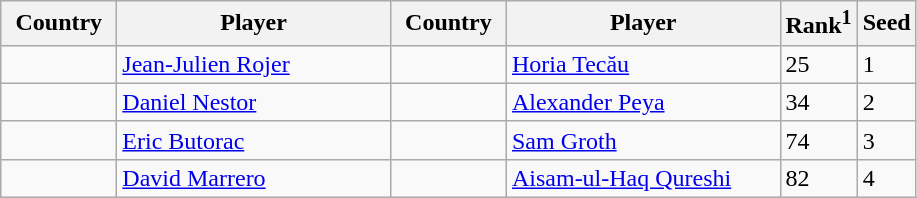<table class="sortable wikitable">
<tr>
<th width="70">Country</th>
<th width="175">Player</th>
<th width="70">Country</th>
<th width="175">Player</th>
<th>Rank<sup>1</sup></th>
<th>Seed</th>
</tr>
<tr>
<td></td>
<td><a href='#'>Jean-Julien Rojer</a></td>
<td></td>
<td><a href='#'>Horia Tecău</a></td>
<td>25</td>
<td>1</td>
</tr>
<tr>
<td></td>
<td><a href='#'>Daniel Nestor</a></td>
<td></td>
<td><a href='#'>Alexander Peya</a></td>
<td>34</td>
<td>2</td>
</tr>
<tr>
<td></td>
<td><a href='#'>Eric Butorac</a></td>
<td></td>
<td><a href='#'>Sam Groth</a></td>
<td>74</td>
<td>3</td>
</tr>
<tr>
<td></td>
<td><a href='#'>David Marrero</a></td>
<td></td>
<td><a href='#'>Aisam-ul-Haq Qureshi</a></td>
<td>82</td>
<td>4</td>
</tr>
</table>
